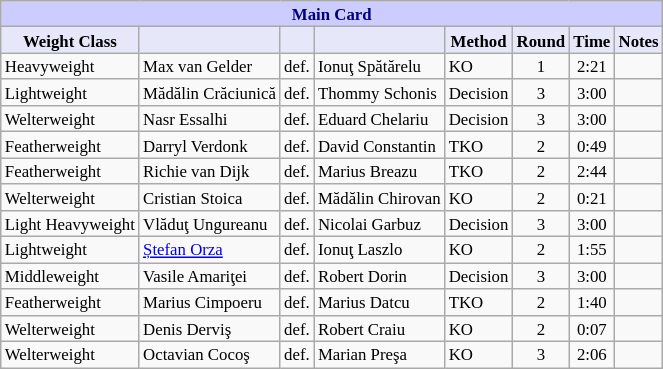<table class="wikitable" style="font-size: 70%;">
<tr>
<th colspan="8" style="background-color: #ccf; color: #000080; text-align: center;"><strong>Main Card</strong></th>
</tr>
<tr>
<th colspan="1" style="background-color: #E6E8FA; color: #000000; text-align: center;">Weight Class</th>
<th colspan="1" style="background-color: #E6E8FA; color: #000000; text-align: center;"></th>
<th colspan="1" style="background-color: #E6E8FA; color: #000000; text-align: center;"></th>
<th colspan="1" style="background-color: #E6E8FA; color: #000000; text-align: center;"></th>
<th colspan="1" style="background-color: #E6E8FA; color: #000000; text-align: center;">Method</th>
<th colspan="1" style="background-color: #E6E8FA; color: #000000; text-align: center;">Round</th>
<th colspan="1" style="background-color: #E6E8FA; color: #000000; text-align: center;">Time</th>
<th colspan="1" style="background-color: #E6E8FA; color: #000000; text-align: center;">Notes</th>
</tr>
<tr>
<td>Heavyweight</td>
<td> Max van Gelder</td>
<td align=center>def.</td>
<td> Ionuţ Spătărelu</td>
<td>KO</td>
<td align=center>1</td>
<td align=center>2:21</td>
<td></td>
</tr>
<tr>
<td>Lightweight</td>
<td> Mădălin Crăciunică</td>
<td align=center>def.</td>
<td> Thommy Schonis</td>
<td>Decision</td>
<td align=center>3</td>
<td align=center>3:00</td>
<td></td>
</tr>
<tr>
<td>Welterweight</td>
<td> Nasr Essalhi</td>
<td align=center>def.</td>
<td> Eduard Chelariu</td>
<td>Decision</td>
<td align=center>3</td>
<td align=center>3:00</td>
<td></td>
</tr>
<tr>
<td>Featherweight</td>
<td> Darryl Verdonk</td>
<td align=center>def.</td>
<td> David Constantin</td>
<td>TKO</td>
<td align=center>2</td>
<td align=center>0:49</td>
<td></td>
</tr>
<tr>
<td>Featherweight</td>
<td> Richie van Dijk</td>
<td align=center>def.</td>
<td> Marius Breazu</td>
<td>TKO</td>
<td align=center>2</td>
<td align=center>2:44</td>
<td></td>
</tr>
<tr>
<td>Welterweight</td>
<td> Cristian Stoica</td>
<td align=center>def.</td>
<td> Mădălin Chirovan</td>
<td>KO</td>
<td align=center>2</td>
<td align=center>0:21</td>
<td></td>
</tr>
<tr>
<td>Light Heavyweight</td>
<td> Vlăduţ Ungureanu</td>
<td align=center>def.</td>
<td> Nicolai Garbuz</td>
<td>Decision</td>
<td align=center>3</td>
<td align=center>3:00</td>
<td></td>
</tr>
<tr>
<td>Lightweight</td>
<td> <a href='#'>Ștefan Orza</a></td>
<td align=center>def.</td>
<td> Ionuţ Laszlo</td>
<td>KO</td>
<td align=center>2</td>
<td align=center>1:55</td>
<td></td>
</tr>
<tr>
<td>Middleweight</td>
<td> Vasile Amariţei</td>
<td align=center>def.</td>
<td> Robert Dorin</td>
<td>Decision</td>
<td align=center>3</td>
<td align=center>3:00</td>
<td></td>
</tr>
<tr>
<td>Featherweight</td>
<td> Marius Cimpoeru</td>
<td align=center>def.</td>
<td> Marius Datcu</td>
<td>TKO</td>
<td align=center>2</td>
<td align=center>1:40</td>
<td></td>
</tr>
<tr>
<td>Welterweight</td>
<td> Denis Derviş</td>
<td align=center>def.</td>
<td> Robert Craiu</td>
<td>KO</td>
<td align=center>2</td>
<td align=center>0:07</td>
<td></td>
</tr>
<tr>
<td>Welterweight</td>
<td> Octavian Cocoş</td>
<td align=center>def.</td>
<td> Marian Preşa</td>
<td>KO</td>
<td align=center>3</td>
<td align=center>2:06</td>
<td></td>
</tr>
</table>
